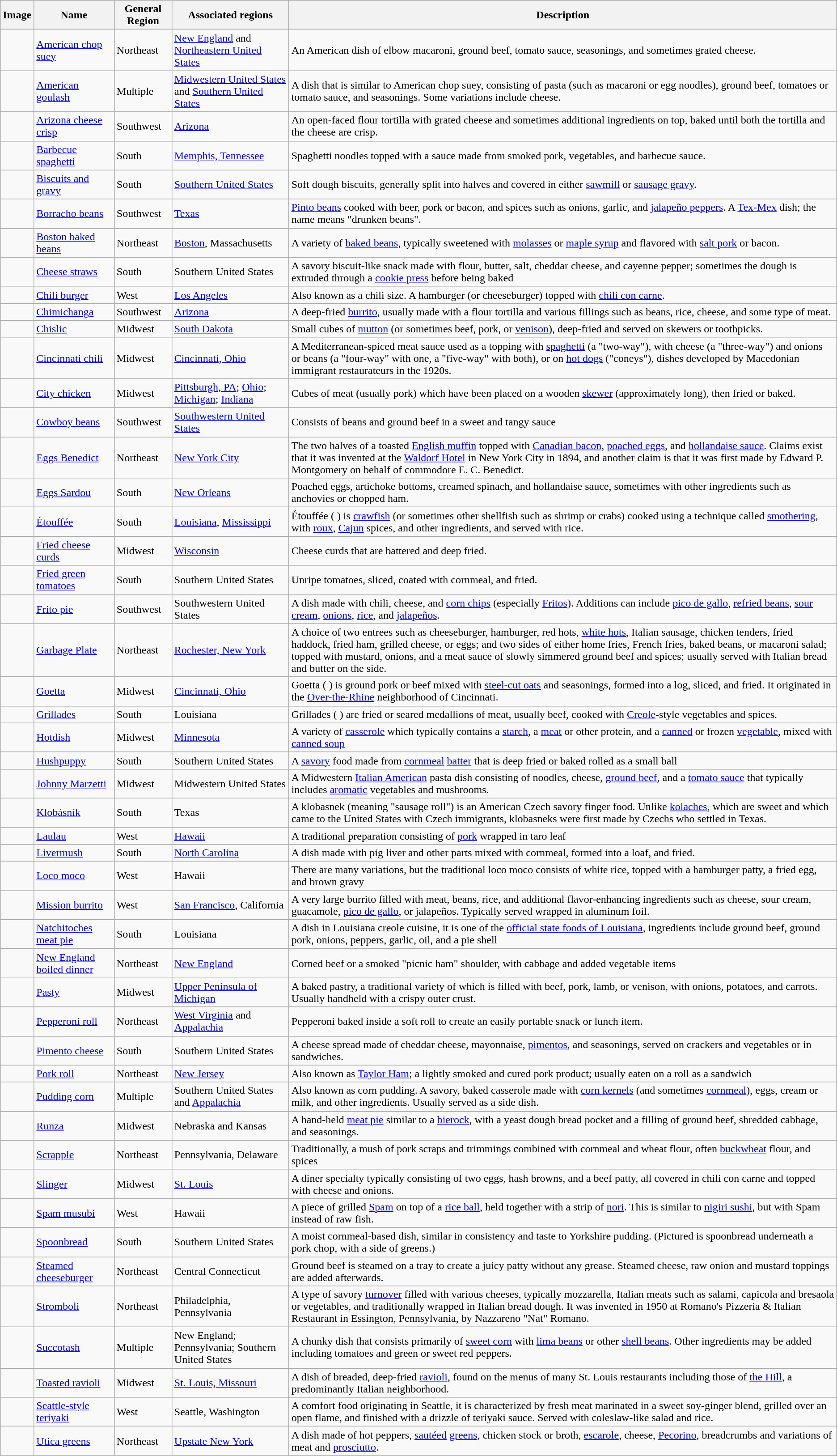<table class="wikitable sortable">
<tr>
<th class="unsortable">Image</th>
<th>Name</th>
<th>General Region</th>
<th>Associated regions</th>
<th class="unsortable">Description</th>
</tr>
<tr>
<td></td>
<td><a href='#'>American chop suey</a></td>
<td>Northeast</td>
<td><a href='#'>New England</a> and <a href='#'>Northeastern United States</a></td>
<td>An American dish of elbow macaroni, ground beef, tomato sauce, seasonings, and sometimes grated cheese.</td>
</tr>
<tr>
<td></td>
<td><a href='#'>American goulash</a></td>
<td>Multiple</td>
<td><a href='#'>Midwestern United States</a> and <a href='#'>Southern United States</a></td>
<td>A dish that is similar to American chop suey, consisting of pasta (such as macaroni or egg noodles), ground beef, tomatoes or tomato sauce, and seasonings. Some variations include cheese.</td>
</tr>
<tr>
<td></td>
<td><a href='#'>Arizona cheese crisp</a></td>
<td>Southwest</td>
<td><a href='#'>Arizona</a></td>
<td>An open-faced flour tortilla with grated cheese and sometimes additional ingredients on top, baked until both the tortilla and the cheese are crisp.</td>
</tr>
<tr>
<td></td>
<td><a href='#'>Barbecue spaghetti</a></td>
<td>South</td>
<td><a href='#'>Memphis, Tennessee</a></td>
<td>Spaghetti noodles topped with a sauce made from smoked pork, vegetables, and barbecue sauce.</td>
</tr>
<tr>
<td></td>
<td><a href='#'>Biscuits and gravy</a></td>
<td>South</td>
<td><a href='#'>Southern United States</a></td>
<td>Soft dough biscuits, generally split into halves and covered in either <a href='#'>sawmill</a> or <a href='#'>sausage gravy</a>.</td>
</tr>
<tr>
<td></td>
<td><a href='#'>Borracho beans</a></td>
<td>Southwest</td>
<td><a href='#'>Texas</a></td>
<td><a href='#'>Pinto beans</a> cooked with beer, pork or bacon, and spices such as onions, garlic, and <a href='#'>jalapeño peppers</a>. A <a href='#'>Tex-Mex</a> dish; the name means "drunken beans".</td>
</tr>
<tr>
<td></td>
<td><a href='#'>Boston baked beans</a></td>
<td>Northeast</td>
<td><a href='#'>Boston</a>, Massachusetts</td>
<td>A variety of <a href='#'>baked beans</a>, typically sweetened with <a href='#'>molasses</a> or <a href='#'>maple syrup</a> and flavored with <a href='#'>salt pork</a> or bacon.</td>
</tr>
<tr>
<td></td>
<td><a href='#'>Cheese straws</a></td>
<td>South</td>
<td>Southern United States</td>
<td>A savory biscuit-like snack made with flour, butter, salt, cheddar cheese, and cayenne pepper; sometimes the dough is extruded through a <a href='#'>cookie press</a> before being baked</td>
</tr>
<tr>
<td></td>
<td><a href='#'>Chili burger</a></td>
<td>West</td>
<td><a href='#'>Los Angeles</a></td>
<td>Also known as a chili size. A hamburger (or cheeseburger) topped with <a href='#'>chili con carne</a>.</td>
</tr>
<tr>
<td></td>
<td><a href='#'>Chimichanga</a></td>
<td>Southwest</td>
<td><a href='#'>Arizona</a></td>
<td>A deep-fried <a href='#'>burrito</a>, usually made with a flour tortilla and various fillings such as beans, rice, cheese, and some type of meat.</td>
</tr>
<tr>
<td></td>
<td><a href='#'>Chislic</a></td>
<td>Midwest</td>
<td><a href='#'>South Dakota</a></td>
<td>Small cubes of <a href='#'>mutton</a> (or sometimes beef, pork, or <a href='#'>venison</a>), deep-fried and served on skewers or toothpicks.</td>
</tr>
<tr>
<td></td>
<td><a href='#'>Cincinnati chili</a></td>
<td>Midwest</td>
<td><a href='#'>Cincinnati, Ohio</a></td>
<td>A Mediterranean-spiced meat sauce used as a topping with <a href='#'>spaghetti</a> (a "two-way"), with cheese (a "three-way") and onions or beans (a "four-way" with one, a "five-way" with both), or on <a href='#'>hot dogs</a> ("coneys"), dishes developed by Macedonian immigrant restaurateurs in the 1920s.</td>
</tr>
<tr>
<td></td>
<td><a href='#'>City chicken</a></td>
<td>Midwest</td>
<td><a href='#'>Pittsburgh, PA</a>; <a href='#'>Ohio</a>; <a href='#'>Michigan</a>; <a href='#'>Indiana</a></td>
<td>Cubes of meat (usually pork) which have been placed on a wooden <a href='#'>skewer</a> (approximately  long), then fried or baked.</td>
</tr>
<tr>
<td></td>
<td><a href='#'>Cowboy beans</a></td>
<td>Southwest</td>
<td><a href='#'>Southwestern United States</a></td>
<td>Consists of beans and ground beef in a sweet and tangy sauce</td>
</tr>
<tr>
<td></td>
<td><a href='#'>Eggs Benedict</a></td>
<td>Northeast</td>
<td><a href='#'>New York City</a></td>
<td>The two halves of a toasted <a href='#'>English muffin</a> topped with <a href='#'>Canadian bacon</a>, <a href='#'>poached eggs</a>, and <a href='#'>hollandaise sauce</a>. Claims exist that it was invented at the <a href='#'>Waldorf Hotel</a> in New York City in 1894, and another claim is that it was first made by Edward P. Montgomery on behalf of commodore E. C. Benedict.</td>
</tr>
<tr>
<td></td>
<td><a href='#'>Eggs Sardou</a></td>
<td>South</td>
<td><a href='#'>New Orleans</a></td>
<td>Poached eggs, artichoke bottoms, creamed spinach, and hollandaise sauce, sometimes with other ingredients such as anchovies or chopped ham.</td>
</tr>
<tr>
<td></td>
<td><a href='#'>Étouffée</a></td>
<td>South</td>
<td><a href='#'>Louisiana</a>, <a href='#'>Mississippi</a></td>
<td>Étouffée ( ) is <a href='#'>crawfish</a> (or sometimes other shellfish such as shrimp or crabs) cooked using a technique called <a href='#'>smothering</a>, with <a href='#'>roux</a>, <a href='#'>Cajun</a> spices, and other ingredients, and served with rice.</td>
</tr>
<tr>
<td></td>
<td><a href='#'>Fried cheese curds</a></td>
<td>Midwest</td>
<td><a href='#'>Wisconsin</a></td>
<td>Cheese curds that are battered and deep fried.</td>
</tr>
<tr>
<td></td>
<td><a href='#'>Fried green tomatoes</a></td>
<td>South</td>
<td>Southern United States</td>
<td>Unripe tomatoes, sliced, coated with cornmeal, and fried.</td>
</tr>
<tr>
<td></td>
<td><a href='#'>Frito pie</a></td>
<td>Southwest</td>
<td>Southwestern United States</td>
<td>A dish made with chili, cheese, and <a href='#'>corn chips</a> (especially <a href='#'>Fritos</a>). Additions can include <a href='#'>pico de gallo</a>, <a href='#'>refried beans</a>, <a href='#'>sour cream</a>, <a href='#'>onions</a>, <a href='#'>rice</a>, and <a href='#'>jalapeños</a>.</td>
</tr>
<tr>
<td></td>
<td><a href='#'>Garbage Plate</a></td>
<td>Northeast</td>
<td><a href='#'>Rochester, New York</a></td>
<td>A choice of two entrees such as cheeseburger, hamburger, red hots, <a href='#'>white hots</a>, Italian sausage, chicken tenders, fried haddock, fried ham, grilled cheese, or eggs; and two sides of either home fries, French fries, baked beans, or macaroni salad; topped with mustard, onions, and a meat sauce of slowly simmered ground beef and spices; usually served with Italian bread and butter on the side.</td>
</tr>
<tr>
<td></td>
<td><a href='#'>Goetta</a></td>
<td>Midwest</td>
<td><a href='#'>Cincinnati, Ohio</a></td>
<td>Goetta ( ) is ground pork or beef mixed with <a href='#'>steel-cut oats</a> and seasonings, formed into a log, sliced, and fried.  It originated in the <a href='#'>Over-the-Rhine</a> neighborhood of Cincinnati.</td>
</tr>
<tr>
<td></td>
<td><a href='#'>Grillades</a></td>
<td>South</td>
<td>Louisiana</td>
<td>Grillades ( ) are fried or seared medallions of meat, usually beef, cooked with <a href='#'>Creole</a>-style vegetables and spices.</td>
</tr>
<tr>
<td></td>
<td><a href='#'>Hotdish</a></td>
<td>Midwest</td>
<td><a href='#'>Minnesota</a></td>
<td>A variety of <a href='#'>casserole</a> which typically contains a <a href='#'>starch</a>, a <a href='#'>meat</a> or other protein, and a <a href='#'>canned</a> or frozen <a href='#'>vegetable</a>, mixed with <a href='#'>canned soup</a></td>
</tr>
<tr>
<td></td>
<td><a href='#'>Hushpuppy</a></td>
<td>South</td>
<td>Southern United States</td>
<td>A <a href='#'>savory</a> food made from <a href='#'>cornmeal</a> <a href='#'>batter</a> that is deep fried or baked rolled as a small ball</td>
</tr>
<tr>
<td></td>
<td><a href='#'>Johnny Marzetti</a></td>
<td>Midwest</td>
<td>Midwestern United States</td>
<td>A Midwestern <a href='#'>Italian American</a> pasta dish consisting of noodles, cheese, <a href='#'>ground beef</a>, and a <a href='#'>tomato sauce</a> that typically includes <a href='#'>aromatic</a> vegetables and mushrooms.</td>
</tr>
<tr |->
<td></td>
<td><a href='#'>Klobásník</a></td>
<td>South</td>
<td>Texas</td>
<td>A klobasnek (meaning "sausage roll") is an American Czech savory finger food. Unlike <a href='#'>kolaches</a>, which are sweet and which came to the United States with Czech immigrants, klobasneks were first made by Czechs who settled in Texas.</td>
</tr>
<tr>
<td></td>
<td><a href='#'>Laulau</a></td>
<td>West</td>
<td><a href='#'>Hawaii</a></td>
<td>A traditional preparation consisting of <a href='#'>pork</a> wrapped  in taro leaf</td>
</tr>
<tr>
<td></td>
<td><a href='#'>Livermush</a></td>
<td>South</td>
<td><a href='#'>North Carolina</a></td>
<td>A dish made with pig liver and other parts mixed with cornmeal, formed into a loaf, and fried.</td>
</tr>
<tr>
<td></td>
<td><a href='#'>Loco moco</a></td>
<td>West</td>
<td>Hawaii</td>
<td>There are many variations, but the traditional loco moco consists of white rice, topped with a hamburger patty, a fried egg, and brown gravy</td>
</tr>
<tr>
<td></td>
<td><a href='#'>Mission burrito</a></td>
<td>West</td>
<td><a href='#'>San Francisco</a>, California</td>
<td>A very large burrito filled with meat, beans, rice, and additional flavor-enhancing ingredients such as cheese, sour cream, guacamole, <a href='#'>pico de gallo</a>, or jalapeños.  Typically served wrapped in aluminum foil.</td>
</tr>
<tr>
<td></td>
<td><a href='#'>Natchitoches meat pie</a></td>
<td>South</td>
<td>Louisiana</td>
<td>A dish in Louisiana creole cuisine, it is one of the <a href='#'>official state foods of Louisiana</a>, ingredients include ground beef, ground pork, onions, peppers, garlic, oil, and a pie shell</td>
</tr>
<tr>
<td></td>
<td><a href='#'>New England boiled dinner</a></td>
<td>Northeast</td>
<td><a href='#'>New England</a></td>
<td>Corned beef or a smoked "picnic ham" shoulder, with cabbage and added vegetable items</td>
</tr>
<tr>
<td></td>
<td><a href='#'>Pasty</a></td>
<td>Midwest</td>
<td><a href='#'>Upper Peninsula of Michigan</a></td>
<td>A baked pastry, a traditional variety of which is filled with beef, pork, lamb, or venison, with onions, potatoes, and carrots. Usually handheld with a crispy outer crust.</td>
</tr>
<tr>
<td></td>
<td><a href='#'>Pepperoni roll</a></td>
<td>Northeast</td>
<td><a href='#'>West Virginia</a> and <a href='#'>Appalachia</a></td>
<td>Pepperoni baked inside a soft roll to create an easily portable snack or lunch item.</td>
</tr>
<tr>
<td></td>
<td><a href='#'>Pimento cheese</a></td>
<td>South</td>
<td>Southern United States</td>
<td>A cheese spread made of cheddar cheese, mayonnaise, <a href='#'>pimentos</a>, and seasonings, served on crackers and vegetables or in sandwiches.</td>
</tr>
<tr>
<td></td>
<td><a href='#'>Pork roll</a></td>
<td>Northeast</td>
<td><a href='#'>New Jersey</a></td>
<td>Also known as <a href='#'>Taylor Ham</a>; a lightly smoked and cured pork product; usually eaten on a roll as a sandwich</td>
</tr>
<tr>
<td></td>
<td><a href='#'>Pudding corn</a></td>
<td>Multiple</td>
<td>Southern United States and <a href='#'>Appalachia</a></td>
<td>Also known as corn pudding.  A savory, baked casserole made with <a href='#'>corn kernels</a> (and sometimes <a href='#'>cornmeal</a>), eggs, cream or milk, and other ingredients.  Usually served as a side dish.</td>
</tr>
<tr>
<td></td>
<td><a href='#'>Runza</a></td>
<td>Midwest</td>
<td>Nebraska and Kansas</td>
<td>A hand-held <a href='#'>meat pie</a> similar to a <a href='#'>bierock</a>, with a yeast dough bread pocket and a filling of ground beef, shredded cabbage, and seasonings.</td>
</tr>
<tr>
<td></td>
<td><a href='#'>Scrapple</a></td>
<td>Northeast</td>
<td>Pennsylvania, Delaware</td>
<td>Traditionally, a mush of pork scraps and trimmings combined with cornmeal and wheat flour, often <a href='#'>buckwheat</a> flour, and spices</td>
</tr>
<tr>
<td></td>
<td><a href='#'>Slinger</a></td>
<td>Midwest</td>
<td><a href='#'>St. Louis</a></td>
<td>A diner specialty typically consisting of two eggs, hash browns, and a beef patty, all covered in chili con carne and topped with cheese and onions.</td>
</tr>
<tr>
<td></td>
<td><a href='#'>Spam musubi</a></td>
<td>West</td>
<td>Hawaii</td>
<td>A piece of grilled <a href='#'>Spam</a> on top of a <a href='#'>rice ball</a>, held together with a strip of <a href='#'>nori</a>.  This is similar to <a href='#'>nigiri sushi</a>, but with Spam instead of raw fish.</td>
</tr>
<tr>
<td></td>
<td><a href='#'>Spoonbread</a></td>
<td>South</td>
<td>Southern United States</td>
<td>A moist cornmeal-based dish, similar in consistency and taste to Yorkshire pudding.  (Pictured is spoonbread underneath a pork chop, with a side of greens.)</td>
</tr>
<tr>
<td></td>
<td><a href='#'>Steamed cheeseburger</a></td>
<td>Northeast</td>
<td>Central Connecticut</td>
<td>Ground beef is steamed on a tray to create a juicy patty without any grease. Steamed cheese, raw onion and mustard toppings are added afterwards.</td>
</tr>
<tr>
<td></td>
<td><a href='#'>Stromboli</a></td>
<td>Northeast</td>
<td>Philadelphia, Pennsylvania</td>
<td>A type of savory <a href='#'>turnover</a> filled with various cheeses, typically mozzarella, Italian meats such as salami, capicola and bresaola or vegetables, and traditionally wrapped in Italian bread dough. It was invented in 1950 at Romano's Pizzeria & Italian Restaurant in Essington, Pennsylvania, by Nazzareno "Nat" Romano.</td>
</tr>
<tr>
<td></td>
<td><a href='#'>Succotash</a></td>
<td>Multiple</td>
<td>New England; Pennsylvania; Southern United States</td>
<td>A chunky dish that consists primarily of <a href='#'>sweet corn</a> with <a href='#'>lima beans</a> or other <a href='#'>shell beans</a>. Other ingredients may be added including tomatoes and green or sweet red peppers.</td>
</tr>
<tr>
<td></td>
<td><a href='#'>Toasted ravioli</a></td>
<td>Midwest</td>
<td><a href='#'>St. Louis, Missouri</a></td>
<td>A dish of breaded, deep-fried <a href='#'>ravioli</a>, found on the menus of many St. Louis restaurants including those of <a href='#'>the Hill</a>, a predominantly Italian neighborhood.</td>
</tr>
<tr>
<td></td>
<td><a href='#'>Seattle-style teriyaki</a></td>
<td>West</td>
<td>Seattle, Washington</td>
<td>A comfort food originating in Seattle, it is characterized by fresh meat marinated in a sweet soy-ginger blend, grilled over an open flame, and finished with a drizzle of teriyaki sauce. Served with coleslaw-like salad and rice.</td>
</tr>
<tr>
<td></td>
<td><a href='#'>Utica greens</a></td>
<td>Northeast</td>
<td><a href='#'>Upstate New York</a></td>
<td>A dish made of hot peppers, <a href='#'>sautéed</a> <a href='#'>greens</a>, chicken stock or broth, <a href='#'>escarole</a>, cheese, <a href='#'>Pecorino</a>, breadcrumbs and variations of meat and <a href='#'>prosciutto</a>.</td>
</tr>
</table>
